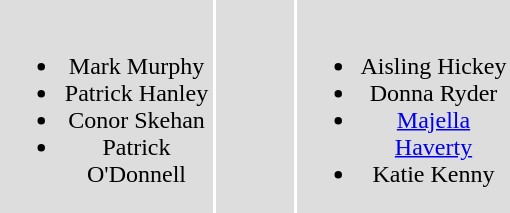<table>
<tr align=center bgcolor="#dddddd">
<td width="140" valign="top"><br><ul><li>Mark Murphy</li><li>Patrick Hanley</li><li>Conor Skehan</li><li>Patrick O'Donnell</li></ul></td>
<td width="50"> </td>
<td width="140" valign="top"><br><ul><li>Aisling Hickey</li><li>Donna Ryder</li><li><a href='#'>Majella Haverty</a></li><li>Katie Kenny</li></ul></td>
</tr>
</table>
